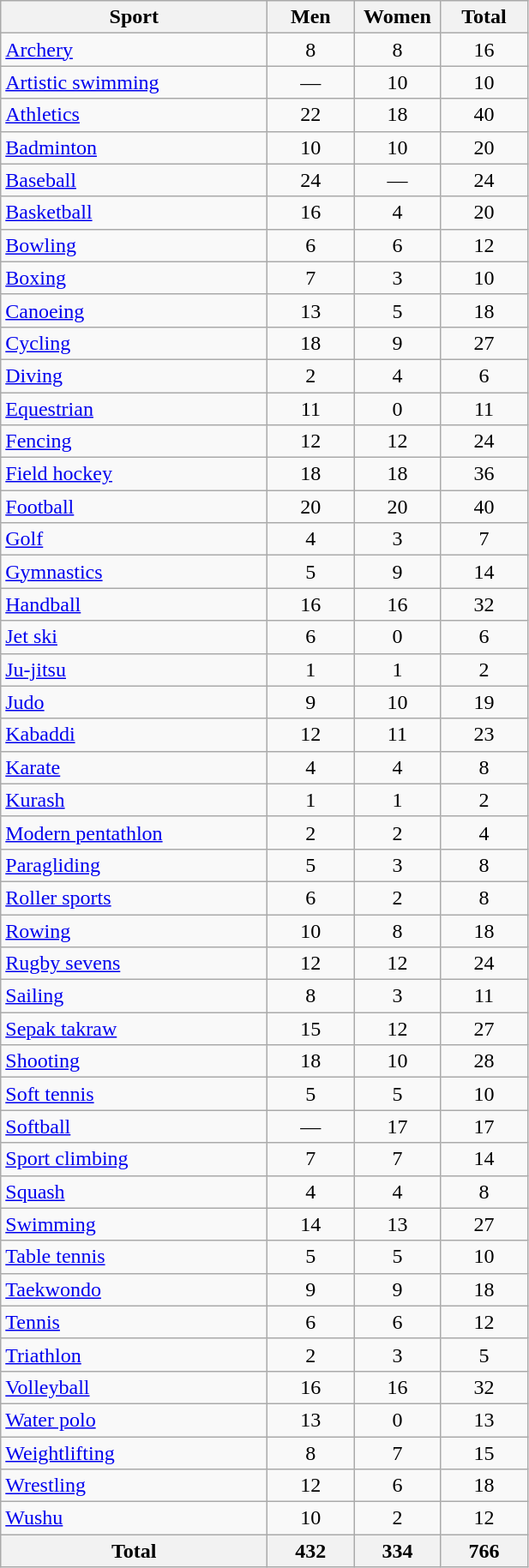<table class="wikitable" style="text-align:center;">
<tr>
<th width=200>Sport</th>
<th width=60>Men</th>
<th width=60>Women</th>
<th width=60>Total</th>
</tr>
<tr>
<td align=left><a href='#'>Archery</a></td>
<td>8</td>
<td>8</td>
<td>16</td>
</tr>
<tr>
<td align=left><a href='#'>Artistic swimming</a></td>
<td>—</td>
<td>10</td>
<td>10</td>
</tr>
<tr>
<td align=left><a href='#'>Athletics</a></td>
<td>22</td>
<td>18</td>
<td>40</td>
</tr>
<tr>
<td align=left><a href='#'>Badminton</a></td>
<td>10</td>
<td>10</td>
<td>20</td>
</tr>
<tr>
<td align=left><a href='#'>Baseball</a></td>
<td>24</td>
<td>—</td>
<td>24</td>
</tr>
<tr>
<td align=left><a href='#'>Basketball</a></td>
<td>16</td>
<td>4</td>
<td>20</td>
</tr>
<tr>
<td align=left><a href='#'>Bowling</a></td>
<td>6</td>
<td>6</td>
<td>12</td>
</tr>
<tr>
<td align=left><a href='#'>Boxing</a></td>
<td>7</td>
<td>3</td>
<td>10</td>
</tr>
<tr>
<td align=left><a href='#'>Canoeing</a></td>
<td>13</td>
<td>5</td>
<td>18</td>
</tr>
<tr>
<td align=left><a href='#'>Cycling</a></td>
<td>18</td>
<td>9</td>
<td>27</td>
</tr>
<tr>
<td align=left><a href='#'>Diving</a></td>
<td>2</td>
<td>4</td>
<td>6</td>
</tr>
<tr>
<td align=left><a href='#'>Equestrian</a></td>
<td>11</td>
<td>0</td>
<td>11</td>
</tr>
<tr>
<td align=left><a href='#'>Fencing</a></td>
<td>12</td>
<td>12</td>
<td>24</td>
</tr>
<tr>
<td align=left><a href='#'>Field hockey</a></td>
<td>18</td>
<td>18</td>
<td>36</td>
</tr>
<tr>
<td align=left><a href='#'>Football</a></td>
<td>20</td>
<td>20</td>
<td>40</td>
</tr>
<tr>
<td align=left><a href='#'>Golf</a></td>
<td>4</td>
<td>3</td>
<td>7</td>
</tr>
<tr>
<td align=left><a href='#'>Gymnastics</a></td>
<td>5</td>
<td>9</td>
<td>14</td>
</tr>
<tr>
<td align=left><a href='#'>Handball</a></td>
<td>16</td>
<td>16</td>
<td>32</td>
</tr>
<tr>
<td align=left><a href='#'>Jet ski</a></td>
<td>6</td>
<td>0</td>
<td>6</td>
</tr>
<tr>
<td align=left><a href='#'>Ju-jitsu</a></td>
<td>1</td>
<td>1</td>
<td>2</td>
</tr>
<tr>
<td align=left><a href='#'>Judo</a></td>
<td>9</td>
<td>10</td>
<td>19</td>
</tr>
<tr>
<td align=left><a href='#'>Kabaddi</a></td>
<td>12</td>
<td>11</td>
<td>23</td>
</tr>
<tr>
<td align=left><a href='#'>Karate</a></td>
<td>4</td>
<td>4</td>
<td>8</td>
</tr>
<tr>
<td align=left><a href='#'>Kurash</a></td>
<td>1</td>
<td>1</td>
<td>2</td>
</tr>
<tr>
<td align=left><a href='#'>Modern pentathlon</a></td>
<td>2</td>
<td>2</td>
<td>4</td>
</tr>
<tr>
<td align=left><a href='#'>Paragliding</a></td>
<td>5</td>
<td>3</td>
<td>8</td>
</tr>
<tr>
<td align=left><a href='#'>Roller sports</a></td>
<td>6</td>
<td>2</td>
<td>8</td>
</tr>
<tr>
<td align=left><a href='#'>Rowing</a></td>
<td>10</td>
<td>8</td>
<td>18</td>
</tr>
<tr>
<td align=left><a href='#'>Rugby sevens</a></td>
<td>12</td>
<td>12</td>
<td>24</td>
</tr>
<tr>
<td align=left><a href='#'>Sailing</a></td>
<td>8</td>
<td>3</td>
<td>11</td>
</tr>
<tr>
<td align=left><a href='#'>Sepak takraw</a></td>
<td>15</td>
<td>12</td>
<td>27</td>
</tr>
<tr>
<td align=left><a href='#'>Shooting</a></td>
<td>18</td>
<td>10</td>
<td>28</td>
</tr>
<tr>
<td align=left><a href='#'>Soft tennis</a></td>
<td>5</td>
<td>5</td>
<td>10</td>
</tr>
<tr>
<td align=left><a href='#'>Softball</a></td>
<td>—</td>
<td>17</td>
<td>17</td>
</tr>
<tr>
<td align=left><a href='#'>Sport climbing</a></td>
<td>7</td>
<td>7</td>
<td>14</td>
</tr>
<tr>
<td align=left><a href='#'>Squash</a></td>
<td>4</td>
<td>4</td>
<td>8</td>
</tr>
<tr>
<td align=left><a href='#'>Swimming</a></td>
<td>14</td>
<td>13</td>
<td>27</td>
</tr>
<tr>
<td align=left><a href='#'>Table tennis</a></td>
<td>5</td>
<td>5</td>
<td>10</td>
</tr>
<tr>
<td align=left><a href='#'>Taekwondo</a></td>
<td>9</td>
<td>9</td>
<td>18</td>
</tr>
<tr>
<td align=left><a href='#'>Tennis</a></td>
<td>6</td>
<td>6</td>
<td>12</td>
</tr>
<tr>
<td align=left><a href='#'>Triathlon</a></td>
<td>2</td>
<td>3</td>
<td>5</td>
</tr>
<tr>
<td align=left><a href='#'>Volleyball</a></td>
<td>16</td>
<td>16</td>
<td>32</td>
</tr>
<tr>
<td align=left><a href='#'>Water polo</a></td>
<td>13</td>
<td>0</td>
<td>13</td>
</tr>
<tr>
<td align=left><a href='#'>Weightlifting</a></td>
<td>8</td>
<td>7</td>
<td>15</td>
</tr>
<tr>
<td align=left><a href='#'>Wrestling</a></td>
<td>12</td>
<td>6</td>
<td>18</td>
</tr>
<tr>
<td align=left><a href='#'>Wushu</a></td>
<td>10</td>
<td>2</td>
<td>12</td>
</tr>
<tr>
<th>Total</th>
<th>432</th>
<th>334</th>
<th>766</th>
</tr>
</table>
